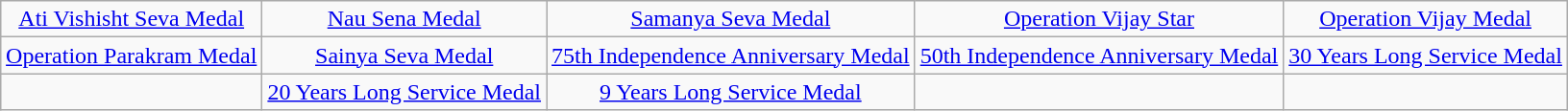<table class="wikitable" style="margin:1em auto; text-align:center;">
<tr>
<td><a href='#'>Ati Vishisht Seva Medal</a></td>
<td><a href='#'>Nau Sena Medal</a></td>
<td><a href='#'>Samanya Seva Medal</a></td>
<td><a href='#'>Operation Vijay Star</a></td>
<td><a href='#'>Operation Vijay Medal</a></td>
</tr>
<tr>
<td><a href='#'>Operation Parakram Medal</a></td>
<td><a href='#'>Sainya Seva Medal</a></td>
<td><a href='#'>75th Independence Anniversary Medal</a></td>
<td><a href='#'>50th Independence Anniversary Medal</a></td>
<td><a href='#'>30 Years Long Service Medal</a></td>
</tr>
<tr>
<td></td>
<td><a href='#'>20 Years Long Service Medal</a></td>
<td><a href='#'>9 Years Long Service Medal</a></td>
<td></td>
</tr>
</table>
